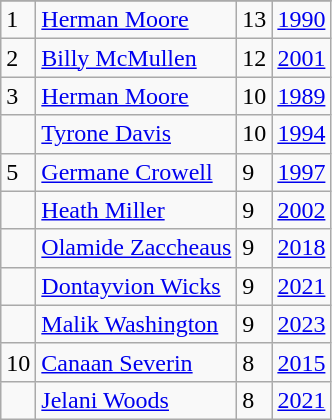<table class="wikitable">
<tr>
</tr>
<tr>
<td>1</td>
<td><a href='#'>Herman Moore</a></td>
<td>13</td>
<td><a href='#'>1990</a></td>
</tr>
<tr>
<td>2</td>
<td><a href='#'>Billy McMullen</a></td>
<td>12</td>
<td><a href='#'>2001</a></td>
</tr>
<tr>
<td>3</td>
<td><a href='#'>Herman Moore</a></td>
<td>10</td>
<td><a href='#'>1989</a></td>
</tr>
<tr>
<td></td>
<td><a href='#'>Tyrone Davis</a></td>
<td>10</td>
<td><a href='#'>1994</a></td>
</tr>
<tr>
<td>5</td>
<td><a href='#'>Germane Crowell</a></td>
<td>9</td>
<td><a href='#'>1997</a></td>
</tr>
<tr>
<td></td>
<td><a href='#'>Heath Miller</a></td>
<td>9</td>
<td><a href='#'>2002</a></td>
</tr>
<tr>
<td></td>
<td><a href='#'>Olamide Zaccheaus</a></td>
<td>9</td>
<td><a href='#'>2018</a></td>
</tr>
<tr>
<td></td>
<td><a href='#'>Dontayvion Wicks</a></td>
<td>9</td>
<td><a href='#'>2021</a></td>
</tr>
<tr>
<td></td>
<td><a href='#'>Malik Washington</a></td>
<td>9</td>
<td><a href='#'>2023</a></td>
</tr>
<tr>
<td>10</td>
<td><a href='#'>Canaan Severin</a></td>
<td>8</td>
<td><a href='#'>2015</a></td>
</tr>
<tr>
<td></td>
<td><a href='#'>Jelani Woods</a></td>
<td>8</td>
<td><a href='#'>2021</a></td>
</tr>
</table>
